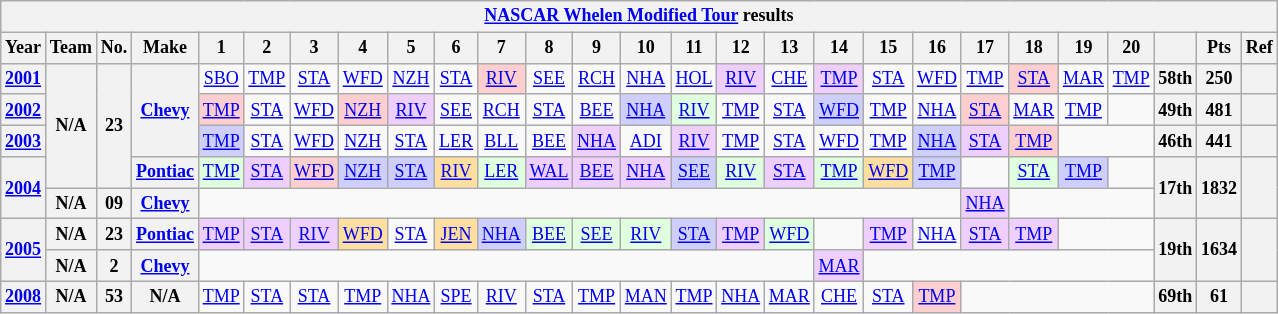<table class="wikitable" style="text-align:center; font-size:75%">
<tr>
<th colspan=38><a href='#'>NASCAR Whelen Modified Tour</a> results</th>
</tr>
<tr>
<th>Year</th>
<th>Team</th>
<th>No.</th>
<th>Make</th>
<th>1</th>
<th>2</th>
<th>3</th>
<th>4</th>
<th>5</th>
<th>6</th>
<th>7</th>
<th>8</th>
<th>9</th>
<th>10</th>
<th>11</th>
<th>12</th>
<th>13</th>
<th>14</th>
<th>15</th>
<th>16</th>
<th>17</th>
<th>18</th>
<th>19</th>
<th>20</th>
<th></th>
<th>Pts</th>
<th>Ref</th>
</tr>
<tr>
<th><a href='#'>2001</a></th>
<th rowspan=4>N/A</th>
<th rowspan=4>23</th>
<th rowspan=3><a href='#'>Chevy</a></th>
<td><a href='#'>SBO</a></td>
<td><a href='#'>TMP</a></td>
<td><a href='#'>STA</a></td>
<td><a href='#'>WFD</a></td>
<td><a href='#'>NZH</a></td>
<td><a href='#'>STA</a></td>
<td style="background:#FFCFCF;"><a href='#'>RIV</a><br></td>
<td><a href='#'>SEE</a></td>
<td><a href='#'>RCH</a></td>
<td><a href='#'>NHA</a></td>
<td><a href='#'>HOL</a></td>
<td style="background:#EFCFFF;"><a href='#'>RIV</a><br></td>
<td><a href='#'>CHE</a></td>
<td style="background:#EFCFFF;"><a href='#'>TMP</a><br></td>
<td><a href='#'>STA</a></td>
<td><a href='#'>WFD</a></td>
<td><a href='#'>TMP</a></td>
<td style="background:#FFCFCF;"><a href='#'>STA</a><br></td>
<td><a href='#'>MAR</a></td>
<td><a href='#'>TMP</a></td>
<th>58th</th>
<th>250</th>
<th></th>
</tr>
<tr>
<th><a href='#'>2002</a></th>
<td style="background:#FFCFCF;"><a href='#'>TMP</a><br></td>
<td><a href='#'>STA</a></td>
<td><a href='#'>WFD</a></td>
<td style="background:#FFCFCF;"><a href='#'>NZH</a><br></td>
<td style="background:#EFCFFF;"><a href='#'>RIV</a><br></td>
<td><a href='#'>SEE</a></td>
<td><a href='#'>RCH</a></td>
<td><a href='#'>STA</a></td>
<td><a href='#'>BEE</a></td>
<td style="background:#CFCFFF;"><a href='#'>NHA</a><br></td>
<td style="background:#DFFFDF;"><a href='#'>RIV</a><br></td>
<td><a href='#'>TMP</a></td>
<td><a href='#'>STA</a></td>
<td style="background:#CFCFFF;"><a href='#'>WFD</a><br></td>
<td><a href='#'>TMP</a></td>
<td><a href='#'>NHA</a></td>
<td style="background:#FFCFCF;"><a href='#'>STA</a><br></td>
<td><a href='#'>MAR</a></td>
<td><a href='#'>TMP</a></td>
<td></td>
<th>49th</th>
<th>481</th>
<th></th>
</tr>
<tr>
<th><a href='#'>2003</a></th>
<td style="background:#CFCFFF;"><a href='#'>TMP</a><br></td>
<td><a href='#'>STA</a></td>
<td><a href='#'>WFD</a></td>
<td><a href='#'>NZH</a></td>
<td><a href='#'>STA</a></td>
<td><a href='#'>LER</a></td>
<td><a href='#'>BLL</a></td>
<td><a href='#'>BEE</a></td>
<td style="background:#EFCFFF;"><a href='#'>NHA</a><br></td>
<td><a href='#'>ADI</a></td>
<td style="background:#EFCFFF;"><a href='#'>RIV</a><br></td>
<td><a href='#'>TMP</a></td>
<td><a href='#'>STA</a></td>
<td><a href='#'>WFD</a></td>
<td><a href='#'>TMP</a></td>
<td style="background:#CFCFFF;"><a href='#'>NHA</a><br></td>
<td style="background:#EFCFFF;"><a href='#'>STA</a><br></td>
<td style="background:#FFCFCF;"><a href='#'>TMP</a><br></td>
<td colspan=2></td>
<th>46th</th>
<th>441</th>
<th></th>
</tr>
<tr>
<th rowspan=2><a href='#'>2004</a></th>
<th><a href='#'>Pontiac</a></th>
<td style="background:#DFFFDF;"><a href='#'>TMP</a><br></td>
<td style="background:#EFCFFF;"><a href='#'>STA</a><br></td>
<td style="background:#FFCFCF;"><a href='#'>WFD</a><br></td>
<td style="background:#CFCFFF;"><a href='#'>NZH</a><br></td>
<td style="background:#CFCFFF;"><a href='#'>STA</a><br></td>
<td style="background:#FFDF9F;"><a href='#'>RIV</a><br></td>
<td style="background:#DFFFDF;"><a href='#'>LER</a><br></td>
<td style="background:#EFCFFF;"><a href='#'>WAL</a><br></td>
<td style="background:#EFCFFF;"><a href='#'>BEE</a><br></td>
<td style="background:#EFCFFF;"><a href='#'>NHA</a><br></td>
<td style="background:#CFCFFF;"><a href='#'>SEE</a><br></td>
<td style="background:#DFFFDF;"><a href='#'>RIV</a><br></td>
<td style="background:#EFCFFF;"><a href='#'>STA</a><br></td>
<td style="background:#DFFFDF;"><a href='#'>TMP</a><br></td>
<td style="background:#FFDF9F;"><a href='#'>WFD</a><br></td>
<td style="background:#CFCFFF;"><a href='#'>TMP</a><br></td>
<td></td>
<td style="background:#DFFFDF;"><a href='#'>STA</a><br></td>
<td style="background:#CFCFFF;"><a href='#'>TMP</a><br></td>
<td></td>
<th rowspan=2>17th</th>
<th rowspan=2>1832</th>
<th rowspan=2></th>
</tr>
<tr>
<th>N/A</th>
<th>09</th>
<th><a href='#'>Chevy</a></th>
<td colspan=16></td>
<td style="background:#EFCFFF;"><a href='#'>NHA</a><br></td>
<td colspan=3></td>
</tr>
<tr>
<th rowspan=2><a href='#'>2005</a></th>
<th>N/A</th>
<th>23</th>
<th><a href='#'>Pontiac</a></th>
<td style="background:#EFCFFF;"><a href='#'>TMP</a><br></td>
<td style="background:#EFCFFF;"><a href='#'>STA</a><br></td>
<td style="background:#EFCFFF;"><a href='#'>RIV</a><br></td>
<td style="background:#FFDF9F;"><a href='#'>WFD</a><br></td>
<td><a href='#'>STA</a></td>
<td style="background:#FFDF9F;"><a href='#'>JEN</a><br></td>
<td style="background:#CFCFFF;"><a href='#'>NHA</a><br></td>
<td style="background:#DFFFDF;"><a href='#'>BEE</a><br></td>
<td style="background:#DFFFDF;"><a href='#'>SEE</a><br></td>
<td style="background:#DFFFDF;"><a href='#'>RIV</a><br></td>
<td style="background:#CFCFFF;"><a href='#'>STA</a><br></td>
<td style="background:#EFCFFF;"><a href='#'>TMP</a><br></td>
<td style="background:#DFFFDF;"><a href='#'>WFD</a><br></td>
<td></td>
<td style="background:#EFCFFF;"><a href='#'>TMP</a><br></td>
<td><a href='#'>NHA</a></td>
<td style="background:#EFCFFF;"><a href='#'>STA</a><br></td>
<td style="background:#EFCFFF;"><a href='#'>TMP</a><br></td>
<td colspan=2></td>
<th rowspan=2>19th</th>
<th rowspan=2>1634</th>
<th rowspan=2></th>
</tr>
<tr>
<th>N/A</th>
<th>2</th>
<th><a href='#'>Chevy</a></th>
<td colspan=13></td>
<td style="background:#EFCFFF;"><a href='#'>MAR</a><br></td>
<td colspan=6></td>
</tr>
<tr>
<th><a href='#'>2008</a></th>
<th>N/A</th>
<th>53</th>
<th>N/A</th>
<td><a href='#'>TMP</a></td>
<td><a href='#'>STA</a></td>
<td><a href='#'>STA</a></td>
<td><a href='#'>TMP</a></td>
<td><a href='#'>NHA</a></td>
<td><a href='#'>SPE</a></td>
<td><a href='#'>RIV</a></td>
<td><a href='#'>STA</a></td>
<td><a href='#'>TMP</a></td>
<td><a href='#'>MAN</a></td>
<td><a href='#'>TMP</a></td>
<td><a href='#'>NHA</a></td>
<td><a href='#'>MAR</a></td>
<td><a href='#'>CHE</a></td>
<td><a href='#'>STA</a></td>
<td style="background:#FFCFCF;"><a href='#'>TMP</a><br></td>
<td colspan=4></td>
<th>69th</th>
<th>61</th>
<th></th>
</tr>
</table>
